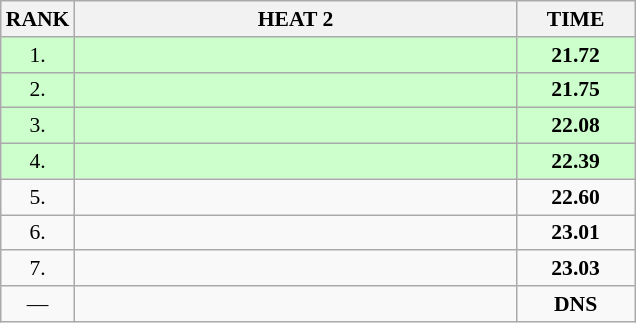<table class="wikitable" style="border-collapse: collapse; font-size: 90%;">
<tr>
<th>RANK</th>
<th style="width: 20em">HEAT 2</th>
<th style="width: 5em">TIME</th>
</tr>
<tr style="background:#ccffcc;">
<td align="center">1.</td>
<td></td>
<td align="center"><strong>21.72</strong></td>
</tr>
<tr style="background:#ccffcc;">
<td align="center">2.</td>
<td></td>
<td align="center"><strong>21.75</strong></td>
</tr>
<tr style="background:#ccffcc;">
<td align="center">3.</td>
<td></td>
<td align="center"><strong>22.08</strong></td>
</tr>
<tr style="background:#ccffcc;">
<td align="center">4.</td>
<td></td>
<td align="center"><strong>22.39</strong></td>
</tr>
<tr>
<td align="center">5.</td>
<td></td>
<td align="center"><strong>22.60</strong></td>
</tr>
<tr>
<td align="center">6.</td>
<td></td>
<td align="center"><strong>23.01</strong></td>
</tr>
<tr>
<td align="center">7.</td>
<td></td>
<td align="center"><strong>23.03</strong></td>
</tr>
<tr>
<td align="center">—</td>
<td></td>
<td align="center"><strong>DNS</strong></td>
</tr>
</table>
